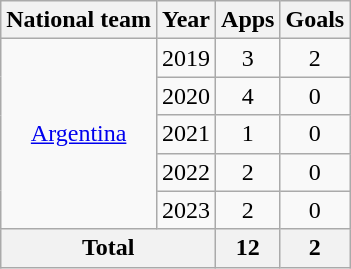<table class="wikitable" style="text-align:center">
<tr>
<th>National team</th>
<th>Year</th>
<th>Apps</th>
<th>Goals</th>
</tr>
<tr>
<td rowspan="5"><a href='#'>Argentina</a></td>
<td>2019</td>
<td>3</td>
<td>2</td>
</tr>
<tr>
<td>2020</td>
<td>4</td>
<td>0</td>
</tr>
<tr>
<td>2021</td>
<td>1</td>
<td>0</td>
</tr>
<tr>
<td>2022</td>
<td>2</td>
<td>0</td>
</tr>
<tr>
<td>2023</td>
<td>2</td>
<td>0</td>
</tr>
<tr>
<th colspan="2">Total</th>
<th>12</th>
<th>2</th>
</tr>
</table>
